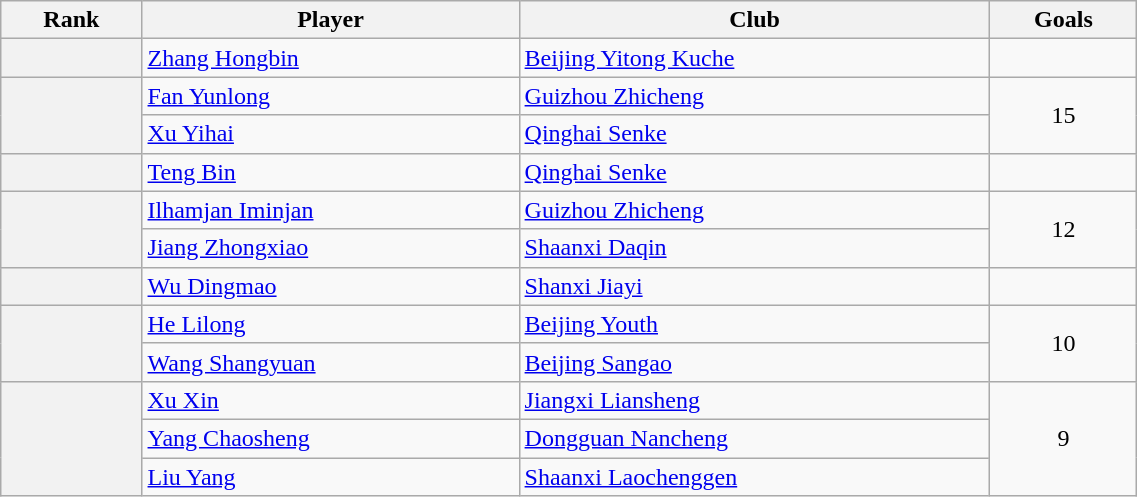<table class=wikitable width=60%>
<tr>
<th>Rank</th>
<th>Player</th>
<th>Club</th>
<th>Goals</th>
</tr>
<tr>
<th></th>
<td> <a href='#'>Zhang Hongbin</a></td>
<td><a href='#'>Beijing Yitong Kuche</a></td>
<td></td>
</tr>
<tr>
<th rowspan=2></th>
<td> <a href='#'>Fan Yunlong</a></td>
<td><a href='#'>Guizhou Zhicheng</a></td>
<td rowspan=2 style="text-align:center;">15</td>
</tr>
<tr>
<td> <a href='#'>Xu Yihai</a></td>
<td><a href='#'>Qinghai Senke</a></td>
</tr>
<tr>
<th></th>
<td> <a href='#'>Teng Bin</a></td>
<td><a href='#'>Qinghai Senke</a></td>
<td></td>
</tr>
<tr>
<th rowspan=2></th>
<td> <a href='#'>Ilhamjan Iminjan</a></td>
<td><a href='#'>Guizhou Zhicheng</a></td>
<td rowspan=2 style="text-align:center;">12</td>
</tr>
<tr>
<td> <a href='#'>Jiang Zhongxiao</a></td>
<td><a href='#'>Shaanxi Daqin</a></td>
</tr>
<tr>
<th></th>
<td> <a href='#'>Wu Dingmao</a></td>
<td><a href='#'>Shanxi Jiayi</a></td>
<td></td>
</tr>
<tr>
<th rowspan=2></th>
<td> <a href='#'>He Lilong</a></td>
<td><a href='#'>Beijing Youth</a></td>
<td rowspan=2 style="text-align:center;">10</td>
</tr>
<tr>
<td> <a href='#'>Wang Shangyuan</a></td>
<td><a href='#'>Beijing Sangao</a></td>
</tr>
<tr>
<th rowspan=3></th>
<td> <a href='#'>Xu Xin</a></td>
<td><a href='#'>Jiangxi Liansheng</a></td>
<td rowspan=3 style="text-align:center;">9</td>
</tr>
<tr>
<td> <a href='#'>Yang Chaosheng</a></td>
<td><a href='#'>Dongguan Nancheng</a></td>
</tr>
<tr>
<td> <a href='#'>Liu Yang</a></td>
<td><a href='#'>Shaanxi Laochenggen</a></td>
</tr>
</table>
